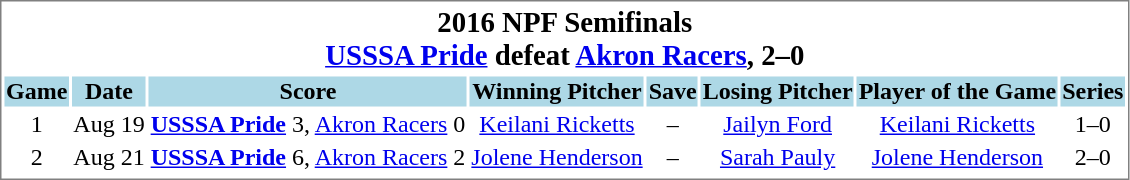<table cellpadding="1"  style="min-width:45em;text-align:center;font-size:100%; border:1px solid gray;">
<tr style="font-size:larger;">
<th colspan=8>2016 NPF Semifinals<br><a href='#'>USSSA Pride</a> defeat <a href='#'>Akron Racers</a>, 2–0</th>
</tr>
<tr style="background:lightblue;">
<th>Game</th>
<th>Date</th>
<th>Score</th>
<th>Winning Pitcher</th>
<th>Save</th>
<th>Losing Pitcher</th>
<th>Player of the Game</th>
<th>Series<br></th>
</tr>
<tr>
<td>1</td>
<td>Aug 19</td>
<td><strong><a href='#'>USSSA Pride</a></strong> 3, <a href='#'>Akron Racers</a> 0</td>
<td><a href='#'>Keilani Ricketts</a></td>
<td>–</td>
<td><a href='#'>Jailyn Ford</a></td>
<td><a href='#'>Keilani Ricketts</a></td>
<td>1–0</td>
</tr>
<tr>
<td>2</td>
<td>Aug 21</td>
<td><strong><a href='#'>USSSA Pride</a></strong> 6, <a href='#'>Akron Racers</a> 2</td>
<td><a href='#'>Jolene Henderson</a></td>
<td>–</td>
<td><a href='#'>Sarah Pauly</a></td>
<td><a href='#'>Jolene Henderson</a></td>
<td>2–0</td>
</tr>
<tr>
</tr>
</table>
